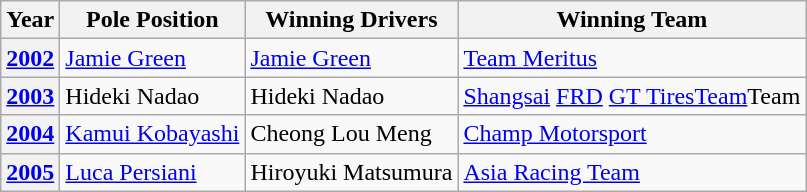<table class="wikitable">
<tr>
<th>Year</th>
<th>Pole Position</th>
<th>Winning Drivers</th>
<th>Winning Team</th>
</tr>
<tr>
<th><a href='#'>2002</a></th>
<td> <a href='#'>Jamie Green</a></td>
<td> <a href='#'>Jamie Green</a></td>
<td> <a href='#'>Team Meritus</a></td>
</tr>
<tr>
<th><a href='#'>2003</a></th>
<td> Hideki Nadao</td>
<td> Hideki Nadao</td>
<td> <a href='#'>Shangsai</a> <a href='#'>FRD</a> <a href='#'>GT TiresTeam</a>Team</td>
</tr>
<tr>
<th><a href='#'>2004</a></th>
<td> <a href='#'>Kamui Kobayashi</a></td>
<td> Cheong Lou Meng</td>
<td> <a href='#'>Champ Motorsport</a></td>
</tr>
<tr>
<th><a href='#'>2005</a></th>
<td> <a href='#'>Luca Persiani</a></td>
<td> Hiroyuki Matsumura</td>
<td> <a href='#'>Asia Racing Team</a></td>
</tr>
</table>
